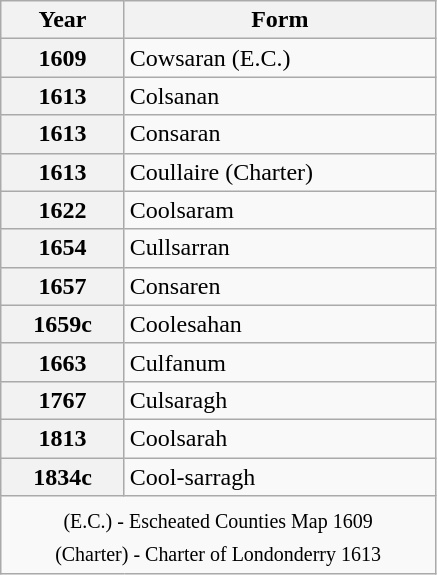<table class="wikitable" style="margin:0 0 0 3em; border:1px solid darkgrey;">
<tr>
<th style="width:75px;">Year</th>
<th style="width:200px;">Form</th>
</tr>
<tr>
<th>1609</th>
<td>Cowsaran (E.C.)</td>
</tr>
<tr>
<th>1613</th>
<td>Colsanan</td>
</tr>
<tr>
<th>1613</th>
<td>Consaran</td>
</tr>
<tr>
<th>1613</th>
<td>Coullaire (Charter)</td>
</tr>
<tr>
<th>1622</th>
<td>Coolsaram</td>
</tr>
<tr>
<th>1654</th>
<td>Cullsarran</td>
</tr>
<tr>
<th>1657</th>
<td>Consaren</td>
</tr>
<tr>
<th>1659c</th>
<td>Coolesahan</td>
</tr>
<tr>
<th>1663</th>
<td>Culfanum</td>
</tr>
<tr>
<th>1767</th>
<td>Culsaragh</td>
</tr>
<tr>
<th>1813</th>
<td>Coolsarah</td>
</tr>
<tr>
<th>1834c</th>
<td>Cool-sarragh</td>
</tr>
<tr>
<td colspan="2" align="center"><sub>(E.C.) - Escheated Counties Map 1609<br>(Charter) - Charter of Londonderry 1613</sub></td>
</tr>
</table>
